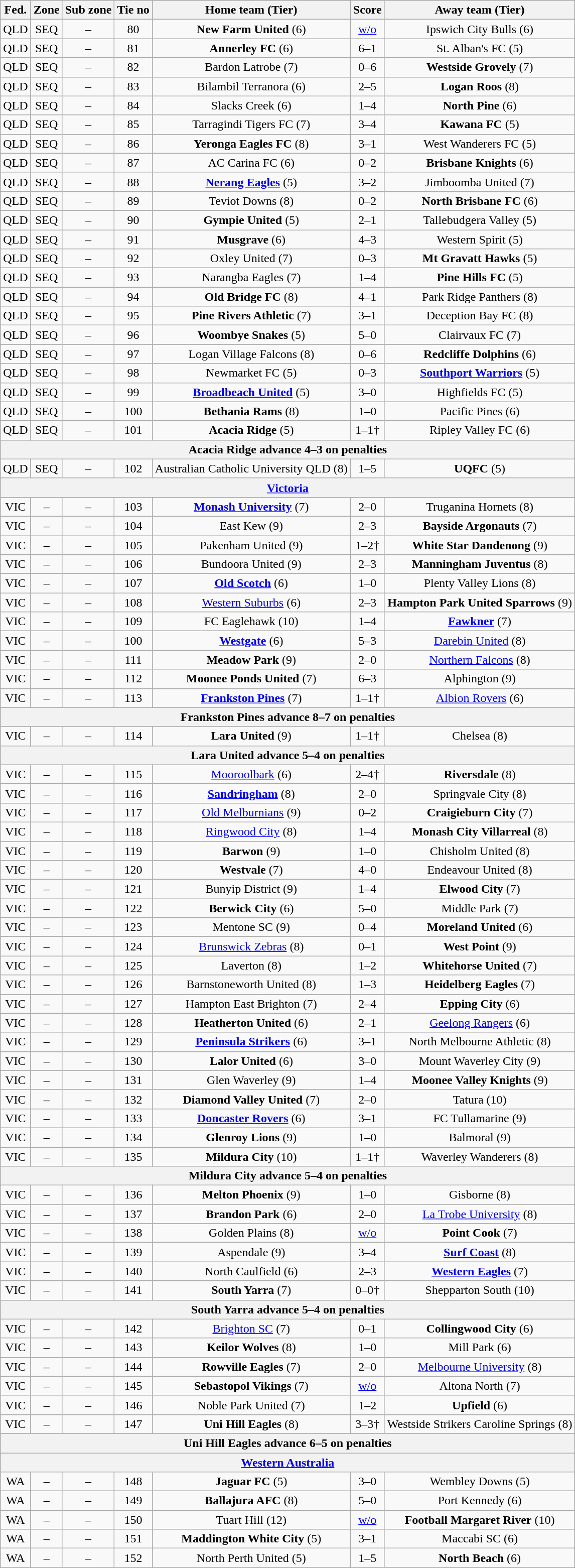<table class="wikitable" style="text-align:center">
<tr>
<th>Fed.</th>
<th>Zone</th>
<th>Sub zone</th>
<th>Tie no</th>
<th>Home team (Tier)</th>
<th>Score</th>
<th>Away team (Tier)</th>
</tr>
<tr>
<td>QLD</td>
<td>SEQ</td>
<td>–</td>
<td>80</td>
<td><strong>New Farm United</strong> (6)</td>
<td><a href='#'>w/o</a></td>
<td>Ipswich City Bulls (6)</td>
</tr>
<tr>
<td>QLD</td>
<td>SEQ</td>
<td>–</td>
<td>81</td>
<td><strong>Annerley FC</strong> (6)</td>
<td>6–1</td>
<td>St. Alban's FC (5)</td>
</tr>
<tr>
<td>QLD</td>
<td>SEQ</td>
<td>–</td>
<td>82</td>
<td>Bardon Latrobe (7)</td>
<td>0–6</td>
<td><strong>Westside Grovely</strong> (7)</td>
</tr>
<tr>
<td>QLD</td>
<td>SEQ</td>
<td>–</td>
<td>83</td>
<td>Bilambil Terranora (6)</td>
<td>2–5</td>
<td><strong>Logan Roos</strong> (8)</td>
</tr>
<tr>
<td>QLD</td>
<td>SEQ</td>
<td>–</td>
<td>84</td>
<td>Slacks Creek (6)</td>
<td>1–4</td>
<td><strong>North Pine</strong> (6)</td>
</tr>
<tr>
<td>QLD</td>
<td>SEQ</td>
<td>–</td>
<td>85</td>
<td>Tarragindi Tigers FC (7)</td>
<td>3–4</td>
<td><strong>Kawana FC</strong> (5)</td>
</tr>
<tr>
<td>QLD</td>
<td>SEQ</td>
<td>–</td>
<td>86</td>
<td><strong>Yeronga Eagles FC</strong> (8)</td>
<td>3–1</td>
<td>West Wanderers FC (5)</td>
</tr>
<tr>
<td>QLD</td>
<td>SEQ</td>
<td>–</td>
<td>87</td>
<td>AC Carina FC (6)</td>
<td>0–2</td>
<td><strong>Brisbane Knights</strong> (6)</td>
</tr>
<tr>
<td>QLD</td>
<td>SEQ</td>
<td>–</td>
<td>88</td>
<td><strong><a href='#'>Nerang Eagles</a></strong> (5)</td>
<td>3–2</td>
<td>Jimboomba United (7)</td>
</tr>
<tr>
<td>QLD</td>
<td>SEQ</td>
<td>–</td>
<td>89</td>
<td>Teviot Downs (8)</td>
<td>0–2</td>
<td><strong>North Brisbane FC</strong> (6)</td>
</tr>
<tr>
<td>QLD</td>
<td>SEQ</td>
<td>–</td>
<td>90</td>
<td><strong>Gympie United</strong> (5)</td>
<td>2–1</td>
<td>Tallebudgera Valley (5)</td>
</tr>
<tr>
<td>QLD</td>
<td>SEQ</td>
<td>–</td>
<td>91</td>
<td><strong>Musgrave</strong> (6)</td>
<td>4–3</td>
<td>Western Spirit (5)</td>
</tr>
<tr>
<td>QLD</td>
<td>SEQ</td>
<td>–</td>
<td>92</td>
<td>Oxley United (7)</td>
<td>0–3</td>
<td><strong>Mt Gravatt Hawks</strong> (5)</td>
</tr>
<tr>
<td>QLD</td>
<td>SEQ</td>
<td>–</td>
<td>93</td>
<td>Narangba Eagles (7)</td>
<td>1–4</td>
<td><strong>Pine Hills FC</strong> (5)</td>
</tr>
<tr>
<td>QLD</td>
<td>SEQ</td>
<td>–</td>
<td>94</td>
<td><strong>Old Bridge FC</strong> (8)</td>
<td>4–1</td>
<td>Park Ridge Panthers (8)</td>
</tr>
<tr>
<td>QLD</td>
<td>SEQ</td>
<td>–</td>
<td>95</td>
<td><strong>Pine Rivers Athletic</strong> (7)</td>
<td>3–1</td>
<td>Deception Bay FC (8)</td>
</tr>
<tr>
<td>QLD</td>
<td>SEQ</td>
<td>–</td>
<td>96</td>
<td><strong>Woombye Snakes</strong> (5)</td>
<td>5–0</td>
<td>Clairvaux FC (7)</td>
</tr>
<tr>
<td>QLD</td>
<td>SEQ</td>
<td>–</td>
<td>97</td>
<td>Logan Village Falcons (8)</td>
<td>0–6</td>
<td><strong>Redcliffe Dolphins</strong> (6)</td>
</tr>
<tr>
<td>QLD</td>
<td>SEQ</td>
<td>–</td>
<td>98</td>
<td>Newmarket FC (5)</td>
<td>0–3</td>
<td><strong><a href='#'>Southport Warriors</a></strong> (5)</td>
</tr>
<tr>
<td>QLD</td>
<td>SEQ</td>
<td>–</td>
<td>99</td>
<td><strong><a href='#'>Broadbeach United</a></strong> (5)</td>
<td>3–0</td>
<td>Highfields FC (5)</td>
</tr>
<tr>
<td>QLD</td>
<td>SEQ</td>
<td>–</td>
<td>100</td>
<td><strong>Bethania Rams</strong> (8)</td>
<td>1–0</td>
<td>Pacific Pines (6)</td>
</tr>
<tr>
<td>QLD</td>
<td>SEQ</td>
<td>–</td>
<td>101</td>
<td><strong>Acacia Ridge</strong> (5)</td>
<td>1–1†</td>
<td>Ripley Valley FC (6)</td>
</tr>
<tr>
<th colspan=7>Acacia Ridge advance 4–3 on penalties</th>
</tr>
<tr>
<td>QLD</td>
<td>SEQ</td>
<td>–</td>
<td>102</td>
<td>Australian Catholic University QLD (8)</td>
<td>1–5</td>
<td><strong>UQFC</strong> (5)</td>
</tr>
<tr>
<th colspan=7><a href='#'>Victoria</a></th>
</tr>
<tr>
<td>VIC</td>
<td>–</td>
<td>–</td>
<td>103</td>
<td><strong><a href='#'>Monash University</a></strong> (7)</td>
<td>2–0</td>
<td>Truganina Hornets (8)</td>
</tr>
<tr>
<td>VIC</td>
<td>–</td>
<td>–</td>
<td>104</td>
<td>East Kew (9)</td>
<td>2–3</td>
<td><strong>Bayside Argonauts</strong> (7)</td>
</tr>
<tr>
<td>VIC</td>
<td>–</td>
<td>–</td>
<td>105</td>
<td>Pakenham United (9)</td>
<td>1–2†</td>
<td><strong>White Star Dandenong</strong> (9)</td>
</tr>
<tr>
<td>VIC</td>
<td>–</td>
<td>–</td>
<td>106</td>
<td>Bundoora United (9)</td>
<td>2–3</td>
<td><strong>Manningham Juventus</strong> (8)</td>
</tr>
<tr>
<td>VIC</td>
<td>–</td>
<td>–</td>
<td>107</td>
<td><strong><a href='#'>Old Scotch</a></strong> (6)</td>
<td>1–0</td>
<td>Plenty Valley Lions (8)</td>
</tr>
<tr>
<td>VIC</td>
<td>–</td>
<td>–</td>
<td>108</td>
<td><a href='#'>Western Suburbs</a> (6)</td>
<td>2–3</td>
<td><strong>Hampton Park United Sparrows</strong> (9)</td>
</tr>
<tr>
<td>VIC</td>
<td>–</td>
<td>–</td>
<td>109</td>
<td>FC Eaglehawk (10)</td>
<td>1–4</td>
<td><strong><a href='#'>Fawkner</a></strong> (7)</td>
</tr>
<tr>
<td>VIC</td>
<td>–</td>
<td>–</td>
<td>100</td>
<td><strong><a href='#'>Westgate</a></strong> (6)</td>
<td>5–3</td>
<td><a href='#'>Darebin United</a> (8)</td>
</tr>
<tr>
<td>VIC</td>
<td>–</td>
<td>–</td>
<td>111</td>
<td><strong>Meadow Park</strong> (9)</td>
<td>2–0</td>
<td><a href='#'>Northern Falcons</a> (8)</td>
</tr>
<tr>
<td>VIC</td>
<td>–</td>
<td>–</td>
<td>112</td>
<td><strong>Moonee Ponds United</strong> (7)</td>
<td>6–3</td>
<td>Alphington (9)</td>
</tr>
<tr>
<td>VIC</td>
<td>–</td>
<td>–</td>
<td>113</td>
<td><strong><a href='#'>Frankston Pines</a></strong> (7)</td>
<td>1–1†</td>
<td><a href='#'>Albion Rovers</a> (6)</td>
</tr>
<tr>
<th colspan=7>Frankston Pines advance 8–7 on penalties</th>
</tr>
<tr>
<td>VIC</td>
<td>–</td>
<td>–</td>
<td>114</td>
<td><strong>Lara United</strong> (9)</td>
<td>1–1†</td>
<td>Chelsea (8)</td>
</tr>
<tr>
<th colspan=7>Lara United advance 5–4 on penalties</th>
</tr>
<tr>
<td>VIC</td>
<td>–</td>
<td>–</td>
<td>115</td>
<td><a href='#'>Mooroolbark</a> (6)</td>
<td>2–4†</td>
<td><strong>Riversdale</strong> (8)</td>
</tr>
<tr>
<td>VIC</td>
<td>–</td>
<td>–</td>
<td>116</td>
<td><strong><a href='#'>Sandringham</a></strong> (8)</td>
<td>2–0</td>
<td>Springvale City (8)</td>
</tr>
<tr>
<td>VIC</td>
<td>–</td>
<td>–</td>
<td>117</td>
<td><a href='#'>Old Melburnians</a> (9)</td>
<td>0–2</td>
<td><strong>Craigieburn City</strong> (7)</td>
</tr>
<tr>
<td>VIC</td>
<td>–</td>
<td>–</td>
<td>118</td>
<td><a href='#'>Ringwood City</a> (8)</td>
<td>1–4</td>
<td><strong>Monash City Villarreal</strong> (8)</td>
</tr>
<tr>
<td>VIC</td>
<td>–</td>
<td>–</td>
<td>119</td>
<td><strong>Barwon</strong> (9)</td>
<td>1–0</td>
<td>Chisholm United (8)</td>
</tr>
<tr>
<td>VIC</td>
<td>–</td>
<td>–</td>
<td>120</td>
<td><strong>Westvale</strong> (7)</td>
<td>4–0</td>
<td>Endeavour United (8)</td>
</tr>
<tr>
<td>VIC</td>
<td>–</td>
<td>–</td>
<td>121</td>
<td>Bunyip District (9)</td>
<td>1–4</td>
<td><strong>Elwood City</strong> (7)</td>
</tr>
<tr>
<td>VIC</td>
<td>–</td>
<td>–</td>
<td>122</td>
<td><strong>Berwick City</strong> (6)</td>
<td>5–0</td>
<td>Middle Park (7)</td>
</tr>
<tr>
<td>VIC</td>
<td>–</td>
<td>–</td>
<td>123</td>
<td>Mentone SC (9)</td>
<td>0–4</td>
<td><strong>Moreland United</strong> (6)</td>
</tr>
<tr>
<td>VIC</td>
<td>–</td>
<td>–</td>
<td>124</td>
<td><a href='#'>Brunswick Zebras</a> (8)</td>
<td>0–1</td>
<td><strong>West Point</strong> (9)</td>
</tr>
<tr>
<td>VIC</td>
<td>–</td>
<td>–</td>
<td>125</td>
<td>Laverton (8)</td>
<td>1–2</td>
<td><strong>Whitehorse United</strong> (7)</td>
</tr>
<tr>
<td>VIC</td>
<td>–</td>
<td>–</td>
<td>126</td>
<td>Barnstoneworth United (8)</td>
<td>1–3</td>
<td><strong>Heidelberg Eagles</strong> (7)</td>
</tr>
<tr>
<td>VIC</td>
<td>–</td>
<td>–</td>
<td>127</td>
<td>Hampton East Brighton (7)</td>
<td>2–4</td>
<td><strong>Epping City</strong> (6)</td>
</tr>
<tr>
<td>VIC</td>
<td>–</td>
<td>–</td>
<td>128</td>
<td><strong>Heatherton United</strong> (6)</td>
<td>2–1</td>
<td><a href='#'>Geelong Rangers</a> (6)</td>
</tr>
<tr>
<td>VIC</td>
<td>–</td>
<td>–</td>
<td>129</td>
<td><strong><a href='#'>Peninsula Strikers</a></strong> (6)</td>
<td>3–1</td>
<td>North Melbourne Athletic (8)</td>
</tr>
<tr>
<td>VIC</td>
<td>–</td>
<td>–</td>
<td>130</td>
<td><strong>Lalor United</strong> (6)</td>
<td>3–0</td>
<td>Mount Waverley City (9)</td>
</tr>
<tr>
<td>VIC</td>
<td>–</td>
<td>–</td>
<td>131</td>
<td>Glen Waverley (9)</td>
<td>1–4</td>
<td><strong>Moonee Valley Knights</strong> (9)</td>
</tr>
<tr>
<td>VIC</td>
<td>–</td>
<td>–</td>
<td>132</td>
<td><strong>Diamond Valley United</strong> (7)</td>
<td>2–0</td>
<td>Tatura (10)</td>
</tr>
<tr>
<td>VIC</td>
<td>–</td>
<td>–</td>
<td>133</td>
<td><strong><a href='#'>Doncaster Rovers</a></strong> (6)</td>
<td>3–1</td>
<td>FC Tullamarine (9)</td>
</tr>
<tr>
<td>VIC</td>
<td>–</td>
<td>–</td>
<td>134</td>
<td><strong>Glenroy Lions</strong> (9)</td>
<td>1–0</td>
<td>Balmoral (9)</td>
</tr>
<tr>
<td>VIC</td>
<td>–</td>
<td>–</td>
<td>135</td>
<td><strong>Mildura City</strong> (10)</td>
<td>1–1†</td>
<td>Waverley Wanderers (8)</td>
</tr>
<tr>
<th colspan=7>Mildura City advance 5–4 on penalties</th>
</tr>
<tr>
<td>VIC</td>
<td>–</td>
<td>–</td>
<td>136</td>
<td><strong>Melton Phoenix</strong> (9)</td>
<td>1–0</td>
<td>Gisborne (8)</td>
</tr>
<tr>
<td>VIC</td>
<td>–</td>
<td>–</td>
<td>137</td>
<td><strong>Brandon Park</strong> (6)</td>
<td>2–0</td>
<td><a href='#'>La Trobe University</a> (8)</td>
</tr>
<tr>
<td>VIC</td>
<td>–</td>
<td>–</td>
<td>138</td>
<td>Golden Plains (8)</td>
<td><a href='#'>w/o</a></td>
<td><strong>Point Cook</strong> (7)</td>
</tr>
<tr>
<td>VIC</td>
<td>–</td>
<td>–</td>
<td>139</td>
<td>Aspendale (9)</td>
<td>3–4</td>
<td><strong><a href='#'>Surf Coast</a></strong> (8)</td>
</tr>
<tr>
<td>VIC</td>
<td>–</td>
<td>–</td>
<td>140</td>
<td>North Caulfield (6)</td>
<td>2–3</td>
<td><strong><a href='#'>Western Eagles</a></strong> (7)</td>
</tr>
<tr>
<td>VIC</td>
<td>–</td>
<td>–</td>
<td>141</td>
<td><strong>South Yarra</strong> (7)</td>
<td>0–0†</td>
<td>Shepparton South (10)</td>
</tr>
<tr>
<th colspan=7>South Yarra advance 5–4 on penalties</th>
</tr>
<tr>
<td>VIC</td>
<td>–</td>
<td>–</td>
<td>142</td>
<td><a href='#'>Brighton SC</a> (7)</td>
<td>0–1</td>
<td><strong>Collingwood City</strong> (6)</td>
</tr>
<tr>
<td>VIC</td>
<td>–</td>
<td>–</td>
<td>143</td>
<td><strong>Keilor Wolves</strong> (8)</td>
<td>1–0</td>
<td>Mill Park (6)</td>
</tr>
<tr>
<td>VIC</td>
<td>–</td>
<td>–</td>
<td>144</td>
<td><strong>Rowville Eagles</strong> (7)</td>
<td>2–0</td>
<td><a href='#'>Melbourne University</a> (8)</td>
</tr>
<tr>
<td>VIC</td>
<td>–</td>
<td>–</td>
<td>145</td>
<td><strong>Sebastopol Vikings</strong> (7)</td>
<td><a href='#'>w/o</a></td>
<td>Altona North (7)</td>
</tr>
<tr>
<td>VIC</td>
<td>–</td>
<td>–</td>
<td>146</td>
<td>Noble Park United (7)</td>
<td>1–2</td>
<td><strong>Upfield</strong> (6)</td>
</tr>
<tr>
<td>VIC</td>
<td>–</td>
<td>–</td>
<td>147</td>
<td><strong>Uni Hill Eagles</strong> (8)</td>
<td>3–3†</td>
<td>Westside Strikers Caroline Springs (8)</td>
</tr>
<tr>
<th colspan=7>Uni Hill Eagles advance 6–5 on penalties</th>
</tr>
<tr>
<th colspan=7><a href='#'>Western Australia</a></th>
</tr>
<tr>
<td>WA</td>
<td>–</td>
<td>–</td>
<td>148</td>
<td><strong>Jaguar FC</strong> (5)</td>
<td>3–0</td>
<td>Wembley Downs (5)</td>
</tr>
<tr>
<td>WA</td>
<td>–</td>
<td>–</td>
<td>149</td>
<td><strong>Ballajura AFC</strong> (8)</td>
<td>5–0</td>
<td>Port Kennedy (6)</td>
</tr>
<tr>
<td>WA</td>
<td>–</td>
<td>–</td>
<td>150</td>
<td>Tuart Hill (12)</td>
<td><a href='#'>w/o</a></td>
<td><strong>Football Margaret River</strong> (10)</td>
</tr>
<tr>
<td>WA</td>
<td>–</td>
<td>–</td>
<td>151</td>
<td><strong>Maddington White City</strong> (5)</td>
<td>3–1</td>
<td>Maccabi SC (6)</td>
</tr>
<tr>
<td>WA</td>
<td>–</td>
<td>–</td>
<td>152</td>
<td>North Perth United (5)</td>
<td>1–5</td>
<td><strong>North Beach</strong> (6)</td>
</tr>
</table>
